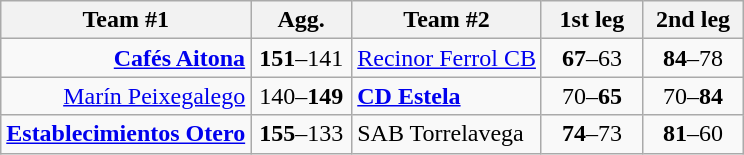<table class=wikitable style="text-align:center">
<tr>
<th>Team #1</th>
<th width=60>Agg.</th>
<th>Team #2</th>
<th width=60>1st leg</th>
<th width=60>2nd leg</th>
</tr>
<tr>
<td align=right><strong><a href='#'>Cafés Aitona</a></strong></td>
<td><strong>151</strong>–141</td>
<td align=left><a href='#'>Recinor Ferrol CB</a></td>
<td><strong>67</strong>–63</td>
<td><strong>84</strong>–78</td>
</tr>
<tr>
<td align=right><a href='#'>Marín Peixegalego</a></td>
<td>140–<strong>149</strong></td>
<td align=left><strong><a href='#'>CD Estela</a></strong></td>
<td>70–<strong>65</strong></td>
<td>70–<strong>84</strong></td>
</tr>
<tr>
<td align=right><strong><a href='#'>Establecimientos Otero</a></strong></td>
<td><strong>155</strong>–133</td>
<td align=left>SAB Torrelavega</td>
<td><strong>74</strong>–73</td>
<td><strong>81</strong>–60</td>
</tr>
</table>
